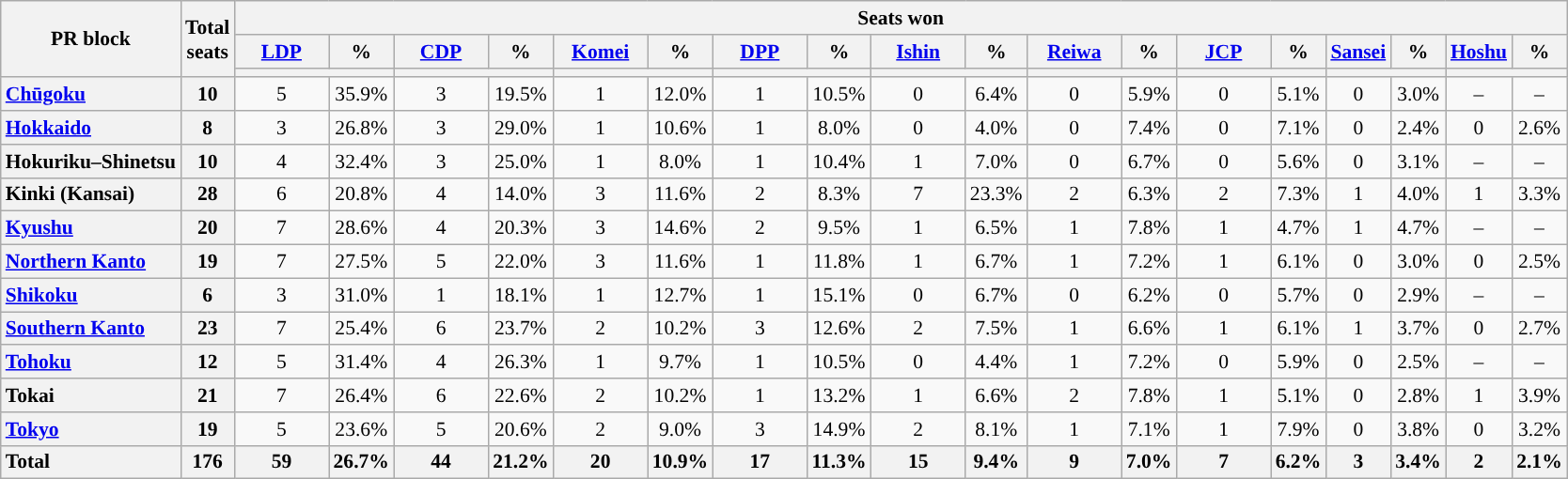<table class="wikitable sortable" style="text-align:center; font-size: 0.9em;">
<tr>
<th rowspan="3">PR block</th>
<th rowspan="3">Total<br>seats</th>
<th colspan="18">Seats won</th>
</tr>
<tr>
<th class="unsortable" style="width:60px;"><a href='#'>LDP</a></th>
<th>%</th>
<th class="unsortable" style="width:60px;"><a href='#'>CDP</a></th>
<th>%</th>
<th class="unsortable" style="width:60px;"><a href='#'>Komei</a></th>
<th>%</th>
<th class="unsortable" style="width:60px;"><a href='#'>DPP</a></th>
<th>%</th>
<th class="unsortable" style="width:60px;"><a href='#'>Ishin</a></th>
<th>%</th>
<th class="unsortable" style="width:60px;"><a href='#'>Reiwa</a></th>
<th>%</th>
<th class="unsortable" style="width:60px;"><a href='#'>JCP</a></th>
<th>%</th>
<th><a href='#'>Sansei</a></th>
<th>%</th>
<th><a href='#'>Hoshu</a></th>
<th>%</th>
</tr>
<tr>
<th class="unsortable" style="width:60px;" colspan=2 style="background:"></th>
<th class="unsortable" style="width:60px;" colspan=2 style="background:"></th>
<th class="unsortable" style="width:60px;" colspan=2 style="background:"></th>
<th class="unsortable" style="width:60px;" colspan=2 style="background:"></th>
<th class="unsortable" style="width:60px;" colspan=2 style="background:"></th>
<th class="unsortable" style="width:60px;" colspan=2 style="background:"></th>
<th class="unsortable" style="width:60px;" colspan=2 style="background:"></th>
<th class="unsortable" style="width:60px;" colspan=2 style="background:"></th>
<th class="unsortable" style="width:60px;" colspan=2 style="background:"></th>
</tr>
<tr>
<th style="text-align: left;"><a href='#'>Chūgoku</a></th>
<th>10</th>
<td>5</td>
<td>35.9%</td>
<td>3</td>
<td>19.5%</td>
<td>1</td>
<td>12.0%</td>
<td>1</td>
<td>10.5%</td>
<td>0</td>
<td>6.4%</td>
<td>0</td>
<td>5.9%</td>
<td>0</td>
<td>5.1%</td>
<td>0</td>
<td>3.0%</td>
<td>–</td>
<td>–</td>
</tr>
<tr>
<th style="text-align: left;"><a href='#'>Hokkaido</a></th>
<th>8</th>
<td>3</td>
<td>26.8%</td>
<td>3</td>
<td>29.0%</td>
<td>1</td>
<td>10.6%</td>
<td>1</td>
<td>8.0%</td>
<td>0</td>
<td>4.0%</td>
<td>0</td>
<td>7.4%</td>
<td>0</td>
<td>7.1%</td>
<td>0</td>
<td>2.4%</td>
<td>0</td>
<td>2.6%</td>
</tr>
<tr>
<th style="text-align: left;">Hokuriku–Shinetsu</th>
<th>10</th>
<td>4</td>
<td>32.4%</td>
<td>3</td>
<td>25.0%</td>
<td>1</td>
<td>8.0%</td>
<td>1</td>
<td>10.4%</td>
<td>1</td>
<td>7.0%</td>
<td>0</td>
<td>6.7%</td>
<td>0</td>
<td>5.6%</td>
<td>0</td>
<td>3.1%</td>
<td>–</td>
<td>–</td>
</tr>
<tr>
<th style="text-align: left;">Kinki (Kansai)</th>
<th>28</th>
<td>6</td>
<td>20.8%</td>
<td>4</td>
<td>14.0%</td>
<td>3</td>
<td>11.6%</td>
<td>2</td>
<td>8.3%</td>
<td>7</td>
<td>23.3%</td>
<td>2</td>
<td>6.3%</td>
<td>2</td>
<td>7.3%</td>
<td>1</td>
<td>4.0%</td>
<td>1</td>
<td>3.3%</td>
</tr>
<tr>
<th style="text-align: left;"><a href='#'>Kyushu</a></th>
<th>20</th>
<td>7</td>
<td>28.6%</td>
<td>4</td>
<td>20.3%</td>
<td>3</td>
<td>14.6%</td>
<td>2</td>
<td>9.5%</td>
<td>1</td>
<td>6.5%</td>
<td>1</td>
<td>7.8%</td>
<td>1</td>
<td>4.7%</td>
<td>1</td>
<td>4.7%</td>
<td>–</td>
<td>–</td>
</tr>
<tr>
<th style="text-align: left;"><a href='#'>Northern Kanto</a></th>
<th>19</th>
<td>7</td>
<td>27.5%</td>
<td>5</td>
<td>22.0%</td>
<td>3</td>
<td>11.6%</td>
<td>1</td>
<td>11.8%</td>
<td>1</td>
<td>6.7%</td>
<td>1</td>
<td>7.2%</td>
<td>1</td>
<td>6.1%</td>
<td>0</td>
<td>3.0%</td>
<td>0</td>
<td>2.5%</td>
</tr>
<tr>
<th style="text-align: left;"><a href='#'>Shikoku</a></th>
<th>6</th>
<td>3</td>
<td>31.0%</td>
<td>1</td>
<td>18.1%</td>
<td>1</td>
<td>12.7%</td>
<td>1</td>
<td>15.1%</td>
<td>0</td>
<td>6.7%</td>
<td>0</td>
<td>6.2%</td>
<td>0</td>
<td>5.7%</td>
<td>0</td>
<td>2.9%</td>
<td>–</td>
<td>–</td>
</tr>
<tr>
<th style="text-align: left;"><a href='#'>Southern Kanto</a></th>
<th>23</th>
<td>7</td>
<td>25.4%</td>
<td>6</td>
<td>23.7%</td>
<td>2</td>
<td>10.2%</td>
<td>3</td>
<td>12.6%</td>
<td>2</td>
<td>7.5%</td>
<td>1</td>
<td>6.6%</td>
<td>1</td>
<td>6.1%</td>
<td>1</td>
<td>3.7%</td>
<td>0</td>
<td>2.7%</td>
</tr>
<tr>
<th style="text-align: left;"><a href='#'>Tohoku</a></th>
<th>12</th>
<td>5</td>
<td>31.4%</td>
<td>4</td>
<td>26.3%</td>
<td>1</td>
<td>9.7%</td>
<td>1</td>
<td>10.5%</td>
<td>0</td>
<td>4.4%</td>
<td>1</td>
<td>7.2%</td>
<td>0</td>
<td>5.9%</td>
<td>0</td>
<td>2.5%</td>
<td>–</td>
<td>–</td>
</tr>
<tr>
<th style="text-align: left;">Tokai</th>
<th>21</th>
<td>7</td>
<td>26.4%</td>
<td>6</td>
<td>22.6%</td>
<td>2</td>
<td>10.2%</td>
<td>1</td>
<td>13.2%</td>
<td>1</td>
<td>6.6%</td>
<td>2</td>
<td>7.8%</td>
<td>1</td>
<td>5.1%</td>
<td>0</td>
<td>2.8%</td>
<td>1</td>
<td>3.9%</td>
</tr>
<tr>
<th style="text-align: left;"><a href='#'>Tokyo</a></th>
<th>19</th>
<td>5</td>
<td>23.6%</td>
<td>5</td>
<td>20.6%</td>
<td>2</td>
<td>9.0%</td>
<td>3</td>
<td>14.9%</td>
<td>2</td>
<td>8.1%</td>
<td>1</td>
<td>7.1%</td>
<td>1</td>
<td>7.9%</td>
<td>0</td>
<td>3.8%</td>
<td>0</td>
<td>3.2%</td>
</tr>
<tr class="sortbottom">
<th style="text-align: left;">Total</th>
<th>176</th>
<th>59</th>
<th>26.7%</th>
<th>44</th>
<th>21.2%</th>
<th>20</th>
<th>10.9%</th>
<th>17</th>
<th>11.3%</th>
<th>15</th>
<th>9.4%</th>
<th>9</th>
<th>7.0%</th>
<th>7</th>
<th>6.2%</th>
<th>3</th>
<th>3.4%</th>
<th>2</th>
<th>2.1%</th>
</tr>
</table>
